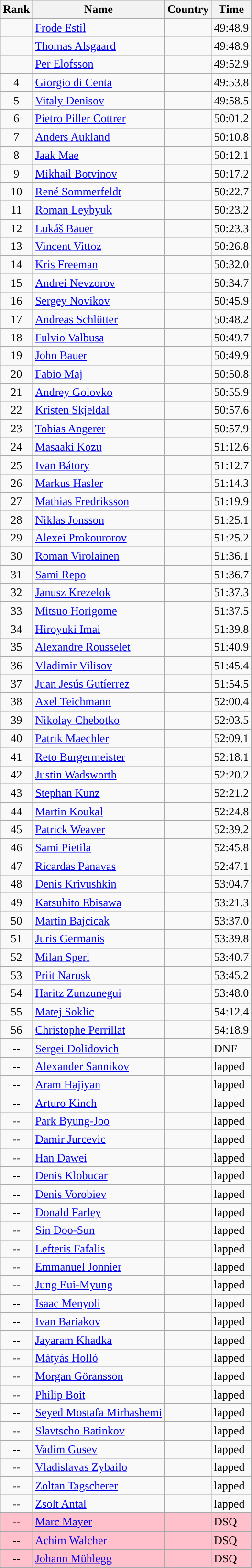<table class="wikitable sortable" style="text-align:left”">
<tr>
<th>Rank</th>
<th>Name</th>
<th>Country</th>
<th>Time</th>
</tr>
<tr>
<td align="center"></td>
<td><a href='#'>Frode Estil</a></td>
<td></td>
<td>49:48.9</td>
</tr>
<tr>
<td align="center"></td>
<td><a href='#'>Thomas Alsgaard</a></td>
<td></td>
<td>49:48.9</td>
</tr>
<tr>
<td align="center"></td>
<td><a href='#'>Per Elofsson</a></td>
<td></td>
<td>49:52.9</td>
</tr>
<tr>
<td align="center">4</td>
<td><a href='#'>Giorgio di Centa</a></td>
<td></td>
<td>49:53.8</td>
</tr>
<tr>
<td align="center">5</td>
<td><a href='#'>Vitaly Denisov</a></td>
<td></td>
<td>49:58.5</td>
</tr>
<tr>
<td align="center">6</td>
<td><a href='#'>Pietro Piller Cottrer</a></td>
<td></td>
<td>50:01.2</td>
</tr>
<tr>
<td align="center">7</td>
<td><a href='#'>Anders Aukland</a></td>
<td></td>
<td>50:10.8</td>
</tr>
<tr>
<td align="center">8</td>
<td><a href='#'>Jaak Mae</a></td>
<td></td>
<td>50:12.1</td>
</tr>
<tr>
<td align="center">9</td>
<td><a href='#'>Mikhail Botvinov</a></td>
<td></td>
<td>50:17.2</td>
</tr>
<tr>
<td align="center">10</td>
<td><a href='#'>René Sommerfeldt</a></td>
<td></td>
<td>50:22.7</td>
</tr>
<tr>
<td align="center">11</td>
<td><a href='#'>Roman Leybyuk</a></td>
<td></td>
<td>50:23.2</td>
</tr>
<tr>
<td align="center">12</td>
<td><a href='#'>Lukáš Bauer</a></td>
<td></td>
<td>50:23.3</td>
</tr>
<tr>
<td align="center">13</td>
<td><a href='#'>Vincent Vittoz</a></td>
<td></td>
<td>50:26.8</td>
</tr>
<tr>
<td align="center">14</td>
<td><a href='#'>Kris Freeman</a></td>
<td></td>
<td>50:32.0</td>
</tr>
<tr>
<td align="center">15</td>
<td><a href='#'>Andrei Nevzorov</a></td>
<td></td>
<td>50:34.7</td>
</tr>
<tr>
<td align="center">16</td>
<td><a href='#'>Sergey Novikov</a></td>
<td></td>
<td>50:45.9</td>
</tr>
<tr>
<td align="center">17</td>
<td><a href='#'>Andreas Schlütter</a></td>
<td></td>
<td>50:48.2</td>
</tr>
<tr>
<td align="center">18</td>
<td><a href='#'>Fulvio Valbusa</a></td>
<td></td>
<td>50:49.7</td>
</tr>
<tr>
<td align="center">19</td>
<td><a href='#'>John Bauer</a></td>
<td></td>
<td>50:49.9</td>
</tr>
<tr>
<td align="center">20</td>
<td><a href='#'>Fabio Maj</a></td>
<td></td>
<td>50:50.8</td>
</tr>
<tr>
<td align="center">21</td>
<td><a href='#'>Andrey Golovko</a></td>
<td></td>
<td>50:55.9</td>
</tr>
<tr>
<td align="center">22</td>
<td><a href='#'>Kristen Skjeldal</a></td>
<td></td>
<td>50:57.6</td>
</tr>
<tr>
<td align="center">23</td>
<td><a href='#'>Tobias Angerer</a></td>
<td></td>
<td>50:57.9</td>
</tr>
<tr>
<td align="center">24</td>
<td><a href='#'>Masaaki Kozu</a></td>
<td></td>
<td>51:12.6</td>
</tr>
<tr>
<td align="center">25</td>
<td><a href='#'>Ivan Bátory</a></td>
<td></td>
<td>51:12.7</td>
</tr>
<tr>
<td align="center">26</td>
<td><a href='#'>Markus Hasler</a></td>
<td></td>
<td>51:14.3</td>
</tr>
<tr>
<td align="center">27</td>
<td><a href='#'>Mathias Fredriksson</a></td>
<td></td>
<td>51:19.9</td>
</tr>
<tr>
<td align="center">28</td>
<td><a href='#'>Niklas Jonsson</a></td>
<td></td>
<td>51:25.1</td>
</tr>
<tr>
<td align="center">29</td>
<td><a href='#'>Alexei Prokourorov</a></td>
<td></td>
<td>51:25.2</td>
</tr>
<tr>
<td align="center">30</td>
<td><a href='#'>Roman Virolainen</a></td>
<td></td>
<td>51:36.1</td>
</tr>
<tr>
<td align="center">31</td>
<td><a href='#'>Sami Repo</a></td>
<td></td>
<td>51:36.7</td>
</tr>
<tr>
<td align="center">32</td>
<td><a href='#'>Janusz Krezelok</a></td>
<td></td>
<td>51:37.3</td>
</tr>
<tr>
<td align="center">33</td>
<td><a href='#'>Mitsuo Horigome</a></td>
<td></td>
<td>51:37.5</td>
</tr>
<tr>
<td align="center">34</td>
<td><a href='#'>Hiroyuki Imai</a></td>
<td></td>
<td>51:39.8</td>
</tr>
<tr>
<td align="center">35</td>
<td><a href='#'>Alexandre Rousselet</a></td>
<td></td>
<td>51:40.9</td>
</tr>
<tr>
<td align="center">36</td>
<td><a href='#'>Vladimir Vilisov</a></td>
<td></td>
<td>51:45.4</td>
</tr>
<tr>
<td align="center">37</td>
<td><a href='#'>Juan Jesús Gutíerrez</a></td>
<td></td>
<td>51:54.5</td>
</tr>
<tr>
<td align="center">38</td>
<td><a href='#'>Axel Teichmann</a></td>
<td></td>
<td>52:00.4</td>
</tr>
<tr>
<td align="center">39</td>
<td><a href='#'>Nikolay Chebotko</a></td>
<td></td>
<td>52:03.5</td>
</tr>
<tr>
<td align="center">40</td>
<td><a href='#'>Patrik Maechler</a></td>
<td></td>
<td>52:09.1</td>
</tr>
<tr>
<td align="center">41</td>
<td><a href='#'>Reto Burgermeister</a></td>
<td></td>
<td>52:18.1</td>
</tr>
<tr>
<td align="center">42</td>
<td><a href='#'>Justin Wadsworth</a></td>
<td></td>
<td>52:20.2</td>
</tr>
<tr>
<td align="center">43</td>
<td><a href='#'>Stephan Kunz</a></td>
<td></td>
<td>52:21.2</td>
</tr>
<tr>
<td align="center">44</td>
<td><a href='#'>Martin Koukal</a></td>
<td></td>
<td>52:24.8</td>
</tr>
<tr>
<td align="center">45</td>
<td><a href='#'>Patrick Weaver</a></td>
<td></td>
<td>52:39.2</td>
</tr>
<tr>
<td align="center">46</td>
<td><a href='#'>Sami Pietila</a></td>
<td></td>
<td>52:45.8</td>
</tr>
<tr>
<td align="center">47</td>
<td><a href='#'>Ricardas Panavas</a></td>
<td></td>
<td>52:47.1</td>
</tr>
<tr>
<td align="center">48</td>
<td><a href='#'>Denis Krivushkin</a></td>
<td></td>
<td>53:04.7</td>
</tr>
<tr>
<td align="center">49</td>
<td><a href='#'>Katsuhito Ebisawa</a></td>
<td></td>
<td>53:21.3</td>
</tr>
<tr>
<td align="center">50</td>
<td><a href='#'>Martin Bajcicak</a></td>
<td></td>
<td>53:37.0</td>
</tr>
<tr>
<td align="center">51</td>
<td><a href='#'>Juris Germanis</a></td>
<td></td>
<td>53:39.8</td>
</tr>
<tr>
<td align="center">52</td>
<td><a href='#'>Milan Sperl</a></td>
<td></td>
<td>53:40.7</td>
</tr>
<tr>
<td align="center">53</td>
<td><a href='#'>Priit Narusk</a></td>
<td></td>
<td>53:45.2</td>
</tr>
<tr>
<td align="center">54</td>
<td><a href='#'>Haritz Zunzunegui</a></td>
<td></td>
<td>53:48.0</td>
</tr>
<tr>
<td align="center">55</td>
<td><a href='#'>Matej Soklic</a></td>
<td></td>
<td>54:12.4</td>
</tr>
<tr>
<td align="center">56</td>
<td><a href='#'>Christophe Perrillat</a></td>
<td></td>
<td>54:18.9</td>
</tr>
<tr>
<td align="center">--</td>
<td><a href='#'>Sergei Dolidovich</a></td>
<td></td>
<td>DNF</td>
</tr>
<tr>
<td align="center">--</td>
<td><a href='#'>Alexander Sannikov</a></td>
<td></td>
<td>lapped</td>
</tr>
<tr>
<td align="center">--</td>
<td><a href='#'>Aram Hajiyan</a></td>
<td></td>
<td>lapped</td>
</tr>
<tr>
<td align="center">--</td>
<td><a href='#'>Arturo Kinch</a></td>
<td></td>
<td>lapped</td>
</tr>
<tr>
<td align="center">--</td>
<td><a href='#'>Park Byung-Joo</a></td>
<td></td>
<td>lapped</td>
</tr>
<tr>
<td align="center">--</td>
<td><a href='#'>Damir Jurcevic</a></td>
<td></td>
<td>lapped</td>
</tr>
<tr>
<td align="center">--</td>
<td><a href='#'>Han Dawei</a></td>
<td></td>
<td>lapped</td>
</tr>
<tr>
<td align="center">--</td>
<td><a href='#'>Denis Klobucar</a></td>
<td></td>
<td>lapped</td>
</tr>
<tr>
<td align="center">--</td>
<td><a href='#'>Denis Vorobiev</a></td>
<td></td>
<td>lapped</td>
</tr>
<tr>
<td align="center">--</td>
<td><a href='#'>Donald Farley</a></td>
<td></td>
<td>lapped</td>
</tr>
<tr>
<td align="center">--</td>
<td><a href='#'>Sin Doo-Sun</a></td>
<td></td>
<td>lapped</td>
</tr>
<tr>
<td align="center">--</td>
<td><a href='#'>Lefteris Fafalis</a></td>
<td></td>
<td>lapped</td>
</tr>
<tr>
<td align="center">--</td>
<td><a href='#'>Emmanuel Jonnier</a></td>
<td></td>
<td>lapped</td>
</tr>
<tr>
<td align="center">--</td>
<td><a href='#'>Jung Eui-Myung</a></td>
<td></td>
<td>lapped</td>
</tr>
<tr>
<td align="center">--</td>
<td><a href='#'>Isaac Menyoli</a></td>
<td></td>
<td>lapped</td>
</tr>
<tr>
<td align="center">--</td>
<td><a href='#'>Ivan Bariakov</a></td>
<td></td>
<td>lapped</td>
</tr>
<tr>
<td align="center">--</td>
<td><a href='#'>Jayaram Khadka</a></td>
<td></td>
<td>lapped</td>
</tr>
<tr>
<td align="center">--</td>
<td><a href='#'>Mátyás Holló</a></td>
<td></td>
<td>lapped</td>
</tr>
<tr>
<td align="center">--</td>
<td><a href='#'>Morgan Göransson</a></td>
<td></td>
<td>lapped</td>
</tr>
<tr>
<td align="center">--</td>
<td><a href='#'>Philip Boit</a></td>
<td></td>
<td>lapped</td>
</tr>
<tr>
<td align="center">--</td>
<td><a href='#'>Seyed Mostafa Mirhashemi</a></td>
<td></td>
<td>lapped</td>
</tr>
<tr>
<td align="center">--</td>
<td><a href='#'>Slavtscho Batinkov</a></td>
<td></td>
<td>lapped</td>
</tr>
<tr>
<td align="center">--</td>
<td><a href='#'>Vadim Gusev</a></td>
<td></td>
<td>lapped</td>
</tr>
<tr>
<td align="center">--</td>
<td><a href='#'>Vladislavas Zybailo</a></td>
<td></td>
<td>lapped</td>
</tr>
<tr>
<td align="center">--</td>
<td><a href='#'>Zoltan Tagscherer</a></td>
<td></td>
<td>lapped</td>
</tr>
<tr>
<td align="center">--</td>
<td><a href='#'>Zsolt Antal</a></td>
<td></td>
<td>lapped</td>
</tr>
<tr bgcolor=pink>
<td align="center">--</td>
<td><a href='#'>Marc Mayer</a></td>
<td></td>
<td>DSQ</td>
</tr>
<tr bgcolor=pink>
<td align="center">--</td>
<td><a href='#'>Achim Walcher</a></td>
<td></td>
<td>DSQ</td>
</tr>
<tr bgcolor=pink>
<td align="center">--</td>
<td><a href='#'>Johann Mühlegg</a></td>
<td></td>
<td>DSQ</td>
</tr>
</table>
